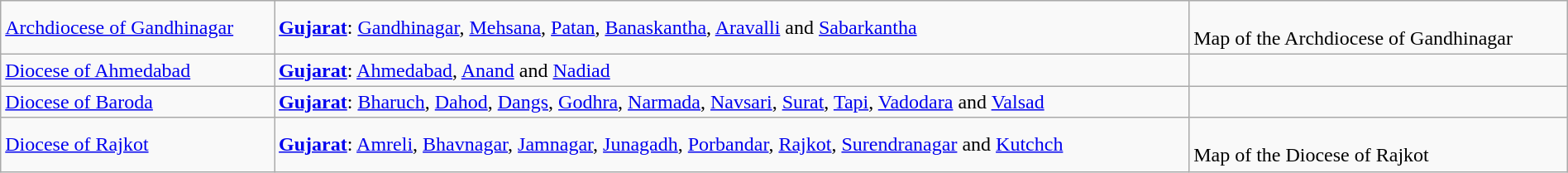<table class="wikitable" style="width:100%">
<tr>
<td><a href='#'>Archdiocese of Gandhinagar</a></td>
<td><strong><a href='#'>Gujarat</a></strong>: <a href='#'>Gandhinagar</a>, <a href='#'>Mehsana</a>, <a href='#'>Patan</a>, <a href='#'>Banaskantha</a>, <a href='#'>Aravalli</a> and <a href='#'>Sabarkantha</a></td>
<td><br>Map of the Archdiocese of Gandhinagar</td>
</tr>
<tr>
<td><a href='#'>Diocese of Ahmedabad</a></td>
<td><strong><a href='#'>Gujarat</a></strong>: <a href='#'>Ahmedabad</a>, <a href='#'>Anand</a> and <a href='#'>Nadiad</a></td>
<td></td>
</tr>
<tr>
<td><a href='#'>Diocese of Baroda</a></td>
<td><strong><a href='#'>Gujarat</a></strong>: <a href='#'>Bharuch</a>, <a href='#'>Dahod</a>, <a href='#'>Dangs</a>, <a href='#'>Godhra</a>, <a href='#'>Narmada</a>, <a href='#'>Navsari</a>, <a href='#'>Surat</a>, <a href='#'>Tapi</a>, <a href='#'>Vadodara</a> and <a href='#'>Valsad</a></td>
<td></td>
</tr>
<tr>
<td><a href='#'>Diocese of Rajkot</a></td>
<td><strong><a href='#'>Gujarat</a></strong>: <a href='#'>Amreli</a>, <a href='#'>Bhavnagar</a>, <a href='#'>Jamnagar</a>, <a href='#'>Junagadh</a>, <a href='#'>Porbandar</a>, <a href='#'>Rajkot</a>, <a href='#'>Surendranagar</a> and <a href='#'>Kutchch</a></td>
<td><br>Map of the Diocese of Rajkot</td>
</tr>
</table>
